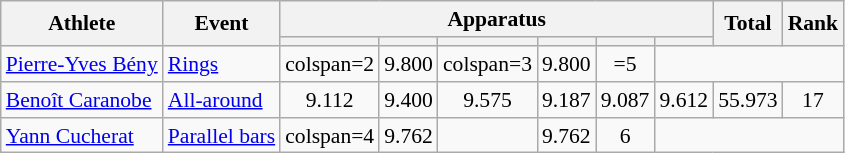<table class="wikitable" style="font-size:90%">
<tr>
<th rowspan=2>Athlete</th>
<th rowspan=2>Event</th>
<th colspan =6>Apparatus</th>
<th rowspan=2>Total</th>
<th rowspan=2>Rank</th>
</tr>
<tr style="font-size:95%">
<th></th>
<th></th>
<th></th>
<th></th>
<th></th>
<th></th>
</tr>
<tr align=center>
<td align=left><a href='#'>Pierre-Yves Bény</a></td>
<td align=left><a href='#'>Rings</a></td>
<td>colspan=2 </td>
<td>9.800</td>
<td>colspan=3 </td>
<td>9.800</td>
<td>=5</td>
</tr>
<tr align=center>
<td align=left><a href='#'>Benoît Caranobe</a></td>
<td align=left><a href='#'>All-around</a></td>
<td>9.112</td>
<td>9.400</td>
<td>9.575</td>
<td>9.187</td>
<td>9.087</td>
<td>9.612</td>
<td>55.973</td>
<td>17</td>
</tr>
<tr align=center>
<td align=left><a href='#'>Yann Cucherat</a></td>
<td align=left><a href='#'>Parallel bars</a></td>
<td>colspan=4 </td>
<td>9.762</td>
<td></td>
<td>9.762</td>
<td>6</td>
</tr>
</table>
